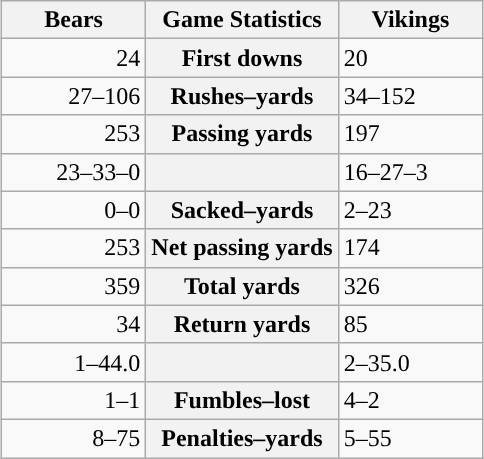<table class="wikitable" style="margin: 1em auto 1em auto">
<tr>
<th style="width:30%;">Bears</th>
<th style="width:40%;">Game Statistics</th>
<th style="width:30%;">Vikings</th>
</tr>
<tr>
<td style="text-align:right;">24</td>
<th>First downs</th>
<td>20</td>
</tr>
<tr>
<td style="text-align:right;">27–106</td>
<th>Rushes–yards</th>
<td>34–152</td>
</tr>
<tr>
<td style="text-align:right;">253</td>
<th>Passing yards</th>
<td>197</td>
</tr>
<tr>
<td style="text-align:right;">23–33–0</td>
<th></th>
<td>16–27–3</td>
</tr>
<tr>
<td style="text-align:right;">0–0</td>
<th>Sacked–yards</th>
<td>2–23</td>
</tr>
<tr>
<td style="text-align:right;">253</td>
<th>Net passing yards</th>
<td>174</td>
</tr>
<tr>
<td style="text-align:right;">359</td>
<th>Total yards</th>
<td>326</td>
</tr>
<tr>
<td style="text-align:right;">34</td>
<th>Return yards</th>
<td>85</td>
</tr>
<tr>
<td style="text-align:right;">1–44.0</td>
<th></th>
<td>2–35.0</td>
</tr>
<tr>
<td style="text-align:right;">1–1</td>
<th>Fumbles–lost</th>
<td>4–2</td>
</tr>
<tr>
<td style="text-align:right;">8–75</td>
<th>Penalties–yards</th>
<td>5–55</td>
</tr>
</table>
